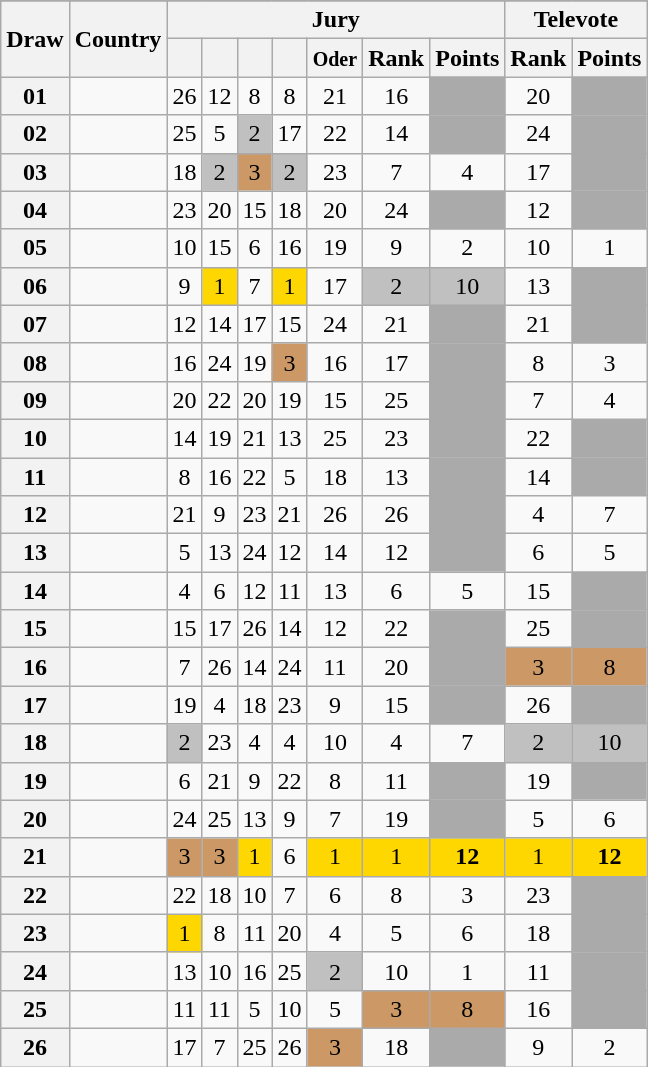<table class="sortable wikitable collapsible plainrowheaders" style="text-align:center;">
<tr>
</tr>
<tr>
<th scope="col" rowspan="2">Draw</th>
<th scope="col" rowspan="2">Country</th>
<th scope="col" colspan="7">Jury</th>
<th scope="col" colspan="2">Televote</th>
</tr>
<tr>
<th scope="col"><small></small></th>
<th scope="col"><small></small></th>
<th scope="col"><small></small></th>
<th scope="col"><small></small></th>
<th scope="col"><small>Oder</small></th>
<th scope="col">Rank</th>
<th scope="col">Points</th>
<th scope="col">Rank</th>
<th scope="col">Points</th>
</tr>
<tr>
<th scope="row" style="text-align:center;">01</th>
<td style="text-align:left;"></td>
<td>26</td>
<td>12</td>
<td>8</td>
<td>8</td>
<td>21</td>
<td>16</td>
<td style="background:#AAAAAA;"></td>
<td>20</td>
<td style="background:#AAAAAA;"></td>
</tr>
<tr>
<th scope="row" style="text-align:center;">02</th>
<td style="text-align:left;"></td>
<td>25</td>
<td>5</td>
<td style="background:silver;">2</td>
<td>17</td>
<td>22</td>
<td>14</td>
<td style="background:#AAAAAA;"></td>
<td>24</td>
<td style="background:#AAAAAA;"></td>
</tr>
<tr>
<th scope="row" style="text-align:center;">03</th>
<td style="text-align:left;"></td>
<td>18</td>
<td style="background:silver;">2</td>
<td style="background:#CC9966;">3</td>
<td style="background:silver;">2</td>
<td>23</td>
<td>7</td>
<td>4</td>
<td>17</td>
<td style="background:#AAAAAA;"></td>
</tr>
<tr>
<th scope="row" style="text-align:center;">04</th>
<td style="text-align:left;"></td>
<td>23</td>
<td>20</td>
<td>15</td>
<td>18</td>
<td>20</td>
<td>24</td>
<td style="background:#AAAAAA;"></td>
<td>12</td>
<td style="background:#AAAAAA;"></td>
</tr>
<tr>
<th scope="row" style="text-align:center;">05</th>
<td style="text-align:left;"></td>
<td>10</td>
<td>15</td>
<td>6</td>
<td>16</td>
<td>19</td>
<td>9</td>
<td>2</td>
<td>10</td>
<td>1</td>
</tr>
<tr>
<th scope="row" style="text-align:center;">06</th>
<td style="text-align:left;"></td>
<td>9</td>
<td style="background:gold;">1</td>
<td>7</td>
<td style="background:gold;">1</td>
<td>17</td>
<td style="background:silver;">2</td>
<td style="background:silver;">10</td>
<td>13</td>
<td style="background:#AAAAAA;"></td>
</tr>
<tr>
<th scope="row" style="text-align:center;">07</th>
<td style="text-align:left;"></td>
<td>12</td>
<td>14</td>
<td>17</td>
<td>15</td>
<td>24</td>
<td>21</td>
<td style="background:#AAAAAA;"></td>
<td>21</td>
<td style="background:#AAAAAA;"></td>
</tr>
<tr>
<th scope="row" style="text-align:center;">08</th>
<td style="text-align:left;"></td>
<td>16</td>
<td>24</td>
<td>19</td>
<td style="background:#CC9966;">3</td>
<td>16</td>
<td>17</td>
<td style="background:#AAAAAA;"></td>
<td>8</td>
<td>3</td>
</tr>
<tr>
<th scope="row" style="text-align:center;">09</th>
<td style="text-align:left;"></td>
<td>20</td>
<td>22</td>
<td>20</td>
<td>19</td>
<td>15</td>
<td>25</td>
<td style="background:#AAAAAA;"></td>
<td>7</td>
<td>4</td>
</tr>
<tr>
<th scope="row" style="text-align:center;">10</th>
<td style="text-align:left;"></td>
<td>14</td>
<td>19</td>
<td>21</td>
<td>13</td>
<td>25</td>
<td>23</td>
<td style="background:#AAAAAA;"></td>
<td>22</td>
<td style="background:#AAAAAA;"></td>
</tr>
<tr>
<th scope="row" style="text-align:center;">11</th>
<td style="text-align:left;"></td>
<td>8</td>
<td>16</td>
<td>22</td>
<td>5</td>
<td>18</td>
<td>13</td>
<td style="background:#AAAAAA;"></td>
<td>14</td>
<td style="background:#AAAAAA;"></td>
</tr>
<tr>
<th scope="row" style="text-align:center;">12</th>
<td style="text-align:left;"></td>
<td>21</td>
<td>9</td>
<td>23</td>
<td>21</td>
<td>26</td>
<td>26</td>
<td style="background:#AAAAAA;"></td>
<td>4</td>
<td>7</td>
</tr>
<tr>
<th scope="row" style="text-align:center;">13</th>
<td style="text-align:left;"></td>
<td>5</td>
<td>13</td>
<td>24</td>
<td>12</td>
<td>14</td>
<td>12</td>
<td style="background:#AAAAAA;"></td>
<td>6</td>
<td>5</td>
</tr>
<tr>
<th scope="row" style="text-align:center;">14</th>
<td style="text-align:left;"></td>
<td>4</td>
<td>6</td>
<td>12</td>
<td>11</td>
<td>13</td>
<td>6</td>
<td>5</td>
<td>15</td>
<td style="background:#AAAAAA;"></td>
</tr>
<tr>
<th scope="row" style="text-align:center;">15</th>
<td style="text-align:left;"></td>
<td>15</td>
<td>17</td>
<td>26</td>
<td>14</td>
<td>12</td>
<td>22</td>
<td style="background:#AAAAAA;"></td>
<td>25</td>
<td style="background:#AAAAAA;"></td>
</tr>
<tr>
<th scope="row" style="text-align:center;">16</th>
<td style="text-align:left;"></td>
<td>7</td>
<td>26</td>
<td>14</td>
<td>24</td>
<td>11</td>
<td>20</td>
<td style="background:#AAAAAA;"></td>
<td style="background:#CC9966;">3</td>
<td style="background:#CC9966;">8</td>
</tr>
<tr>
<th scope="row" style="text-align:center;">17</th>
<td style="text-align:left;"></td>
<td>19</td>
<td>4</td>
<td>18</td>
<td>23</td>
<td>9</td>
<td>15</td>
<td style="background:#AAAAAA;"></td>
<td>26</td>
<td style="background:#AAAAAA;"></td>
</tr>
<tr>
<th scope="row" style="text-align:center;">18</th>
<td style="text-align:left;"></td>
<td style="background:silver;">2</td>
<td>23</td>
<td>4</td>
<td>4</td>
<td>10</td>
<td>4</td>
<td>7</td>
<td style="background:silver;">2</td>
<td style="background:silver;">10</td>
</tr>
<tr>
<th scope="row" style="text-align:center;">19</th>
<td style="text-align:left;"></td>
<td>6</td>
<td>21</td>
<td>9</td>
<td>22</td>
<td>8</td>
<td>11</td>
<td style="background:#AAAAAA;"></td>
<td>19</td>
<td style="background:#AAAAAA;"></td>
</tr>
<tr>
<th scope="row" style="text-align:center;">20</th>
<td style="text-align:left;"></td>
<td>24</td>
<td>25</td>
<td>13</td>
<td>9</td>
<td>7</td>
<td>19</td>
<td style="background:#AAAAAA;"></td>
<td>5</td>
<td>6</td>
</tr>
<tr>
<th scope="row" style="text-align:center;">21</th>
<td style="text-align:left;"></td>
<td style="background:#CC9966;">3</td>
<td style="background:#CC9966;">3</td>
<td style="background:gold;">1</td>
<td>6</td>
<td style="background:gold;">1</td>
<td style="background:gold;">1</td>
<td style="background:gold;"><strong>12</strong></td>
<td style="background:gold;">1</td>
<td style="background:gold;"><strong>12</strong></td>
</tr>
<tr>
<th scope="row" style="text-align:center;">22</th>
<td style="text-align:left;"></td>
<td>22</td>
<td>18</td>
<td>10</td>
<td>7</td>
<td>6</td>
<td>8</td>
<td>3</td>
<td>23</td>
<td style="background:#AAAAAA;"></td>
</tr>
<tr>
<th scope="row" style="text-align:center;">23</th>
<td style="text-align:left;"></td>
<td style="background:gold;">1</td>
<td>8</td>
<td>11</td>
<td>20</td>
<td>4</td>
<td>5</td>
<td>6</td>
<td>18</td>
<td style="background:#AAAAAA;"></td>
</tr>
<tr>
<th scope="row" style="text-align:center;">24</th>
<td style="text-align:left;"></td>
<td>13</td>
<td>10</td>
<td>16</td>
<td>25</td>
<td style="background:silver;">2</td>
<td>10</td>
<td>1</td>
<td>11</td>
<td style="background:#AAAAAA;"></td>
</tr>
<tr>
<th scope="row" style="text-align:center;">25</th>
<td style="text-align:left;"></td>
<td>11</td>
<td>11</td>
<td>5</td>
<td>10</td>
<td>5</td>
<td style="background:#CC9966;">3</td>
<td style="background:#CC9966;">8</td>
<td>16</td>
<td style="background:#AAAAAA;"></td>
</tr>
<tr>
<th scope="row" style="text-align:center;">26</th>
<td style="text-align:left;"></td>
<td>17</td>
<td>7</td>
<td>25</td>
<td>26</td>
<td style="background:#CC9966;">3</td>
<td>18</td>
<td style="background:#AAAAAA;"></td>
<td>9</td>
<td>2</td>
</tr>
</table>
